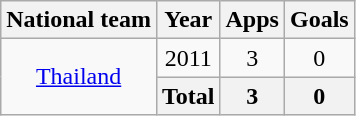<table class="wikitable" style="text-align:center">
<tr>
<th>National team</th>
<th>Year</th>
<th>Apps</th>
<th>Goals</th>
</tr>
<tr>
<td rowspan="2" valign="center"><a href='#'>Thailand</a></td>
<td>2011</td>
<td>3</td>
<td>0</td>
</tr>
<tr>
<th>Total</th>
<th>3</th>
<th>0</th>
</tr>
</table>
